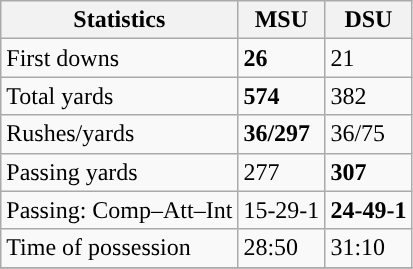<table class="wikitable" style="float: left;">
<tr>
<th>Statistics</th>
<th>MSU</th>
<th>DSU</th>
</tr>
<tr>
<td>First downs</td>
<td><strong>26</strong></td>
<td>21</td>
</tr>
<tr>
<td>Total yards</td>
<td><strong>574</strong></td>
<td>382</td>
</tr>
<tr>
<td>Rushes/yards</td>
<td><strong>36/297</strong></td>
<td>36/75</td>
</tr>
<tr>
<td>Passing yards</td>
<td>277</td>
<td><strong>307</strong></td>
</tr>
<tr>
<td>Passing: Comp–Att–Int</td>
<td>15-29-1</td>
<td><strong>24-49-1</strong></td>
</tr>
<tr>
<td>Time of possession</td>
<td>28:50</td>
<td>31:10</td>
</tr>
<tr>
</tr>
</table>
